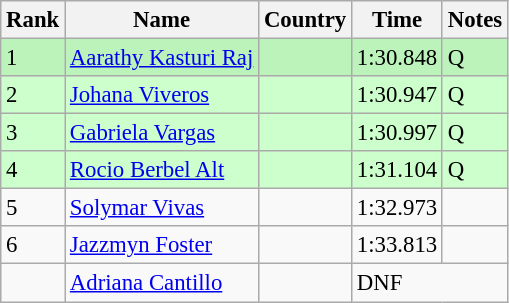<table class="wikitable" style="font-size:95%" style="text-align:center; width:35em;">
<tr>
<th>Rank</th>
<th>Name</th>
<th>Country</th>
<th>Time</th>
<th>Notes</th>
</tr>
<tr bgcolor=bbf3bb>
<td>1</td>
<td align=left><a href='#'>Aarathy Kasturi Raj</a></td>
<td align=left></td>
<td>1:30.848</td>
<td>Q</td>
</tr>
<tr bgcolor=ccffcc>
<td>2</td>
<td align=left><a href='#'>Johana Viveros</a></td>
<td align=left></td>
<td>1:30.947</td>
<td>Q</td>
</tr>
<tr bgcolor=ccffcc>
<td>3</td>
<td align=left><a href='#'>Gabriela Vargas</a></td>
<td align=left></td>
<td>1:30.997</td>
<td>Q</td>
</tr>
<tr bgcolor=ccffcc>
<td>4</td>
<td align=left><a href='#'>Rocio Berbel Alt</a></td>
<td align=left></td>
<td>1:31.104</td>
<td>Q</td>
</tr>
<tr>
<td>5</td>
<td align=left><a href='#'>Solymar Vivas</a></td>
<td align=left></td>
<td>1:32.973</td>
<td></td>
</tr>
<tr>
<td>6</td>
<td align=left><a href='#'>Jazzmyn Foster</a></td>
<td align=left></td>
<td>1:33.813</td>
<td></td>
</tr>
<tr>
<td></td>
<td align=left><a href='#'>Adriana Cantillo</a></td>
<td align=left></td>
<td colspan=2>DNF</td>
</tr>
</table>
